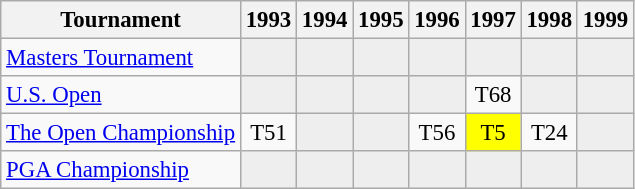<table class="wikitable" style="font-size:95%;text-align:center;">
<tr>
<th>Tournament</th>
<th>1993</th>
<th>1994</th>
<th>1995</th>
<th>1996</th>
<th>1997</th>
<th>1998</th>
<th>1999</th>
</tr>
<tr>
<td align=left><a href='#'>Masters Tournament</a></td>
<td style="background:#eeeeee;"></td>
<td style="background:#eeeeee;"></td>
<td style="background:#eeeeee;"></td>
<td style="background:#eeeeee;"></td>
<td style="background:#eeeeee;"></td>
<td style="background:#eeeeee;"></td>
<td style="background:#eeeeee;"></td>
</tr>
<tr>
<td align=left><a href='#'>U.S. Open</a></td>
<td style="background:#eeeeee;"></td>
<td style="background:#eeeeee;"></td>
<td style="background:#eeeeee;"></td>
<td style="background:#eeeeee;"></td>
<td>T68</td>
<td style="background:#eeeeee;"></td>
<td style="background:#eeeeee;"></td>
</tr>
<tr>
<td align=left><a href='#'>The Open Championship</a></td>
<td>T51</td>
<td style="background:#eeeeee;"></td>
<td style="background:#eeeeee;"></td>
<td>T56</td>
<td style="background:yellow;">T5</td>
<td>T24</td>
<td style="background:#eeeeee;"></td>
</tr>
<tr>
<td align=left><a href='#'>PGA Championship</a></td>
<td style="background:#eeeeee;"></td>
<td style="background:#eeeeee;"></td>
<td style="background:#eeeeee;"></td>
<td style="background:#eeeeee;"></td>
<td style="background:#eeeeee;"></td>
<td style="background:#eeeeee;"></td>
<td style="background:#eeeeee;"></td>
</tr>
</table>
